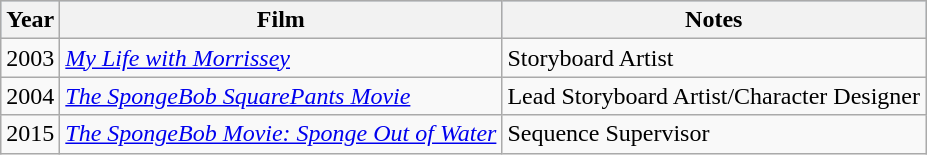<table class="wikitable">
<tr style="background:#b0c4de; text-align:center;">
<th>Year</th>
<th>Film</th>
<th>Notes</th>
</tr>
<tr>
<td>2003</td>
<td><em><a href='#'>My Life with Morrissey</a></em></td>
<td>Storyboard Artist</td>
</tr>
<tr>
<td>2004</td>
<td><em><a href='#'>The SpongeBob SquarePants Movie</a></em></td>
<td>Lead Storyboard Artist/Character Designer</td>
</tr>
<tr>
<td>2015</td>
<td><em><a href='#'>The SpongeBob Movie: Sponge Out of Water</a></em></td>
<td>Sequence Supervisor</td>
</tr>
</table>
